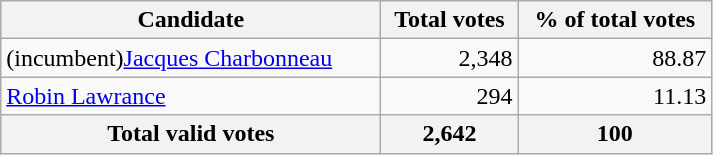<table style="width:475px;" class="wikitable">
<tr bgcolor="#EEEEEE">
<th align="left">Candidate</th>
<th align="right">Total votes</th>
<th align="right">% of total votes</th>
</tr>
<tr>
<td align="left">(incumbent)<a href='#'>Jacques Charbonneau</a></td>
<td align="right">2,348</td>
<td align="right">88.87</td>
</tr>
<tr>
<td align="left"><a href='#'>Robin Lawrance</a></td>
<td align="right">294</td>
<td align="right">11.13</td>
</tr>
<tr>
<th align="right">Total valid votes</th>
<th align="right">2,642</th>
<th align="right">100</th>
</tr>
</table>
